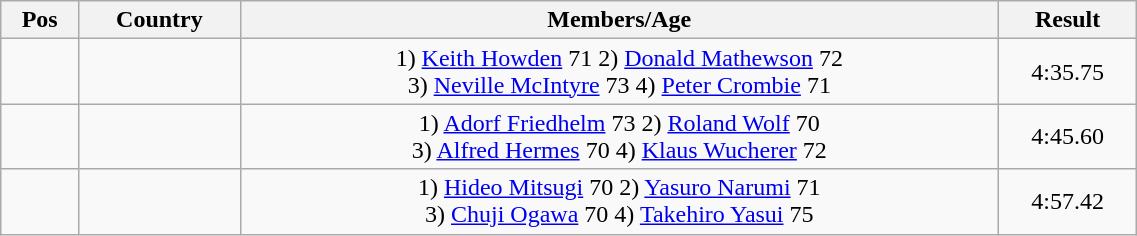<table class="wikitable"  style="text-align:center; width:60%;">
<tr>
<th>Pos</th>
<th>Country</th>
<th>Members/Age</th>
<th>Result</th>
</tr>
<tr>
<td align=center></td>
<td align=left></td>
<td>1) <a href='#'>Keith Howden</a> 71 2) <a href='#'>Donald Mathewson</a> 72<br>3) <a href='#'>Neville McIntyre</a> 73 4) <a href='#'>Peter Crombie</a> 71</td>
<td>4:35.75</td>
</tr>
<tr>
<td align=center></td>
<td align=left></td>
<td>1) <a href='#'>Adorf Friedhelm</a> 73 2) <a href='#'>Roland Wolf</a> 70<br>3) <a href='#'>Alfred Hermes</a> 70 4) <a href='#'>Klaus Wucherer</a> 72</td>
<td>4:45.60</td>
</tr>
<tr>
<td align=center></td>
<td align=left></td>
<td>1) <a href='#'>Hideo Mitsugi</a> 70 2) <a href='#'>Yasuro Narumi</a> 71<br>3) <a href='#'>Chuji Ogawa</a> 70 4) <a href='#'>Takehiro Yasui</a> 75</td>
<td>4:57.42</td>
</tr>
</table>
